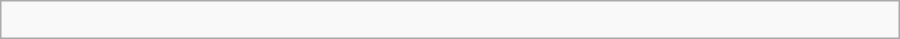<table class="wikitable" width=600px>
<tr>
<td><br></td>
</tr>
</table>
